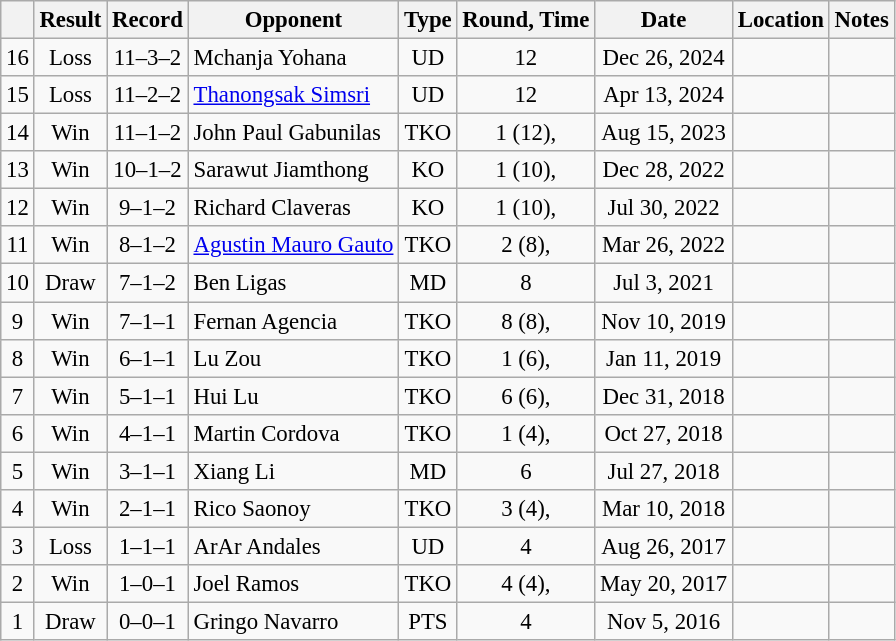<table class="wikitable" style="text-align:center; font-size:95%">
<tr>
<th></th>
<th>Result</th>
<th>Record</th>
<th>Opponent</th>
<th>Type</th>
<th>Round, Time</th>
<th>Date</th>
<th>Location</th>
<th>Notes</th>
</tr>
<tr>
<td>16</td>
<td>Loss</td>
<td>11–3–2</td>
<td align=left>Mchanja Yohana</td>
<td>UD</td>
<td>12</td>
<td>Dec 26, 2024</td>
<td align=left></td>
<td align=left></td>
</tr>
<tr>
<td>15</td>
<td>Loss</td>
<td>11–2–2</td>
<td align=left><a href='#'>Thanongsak Simsri</a></td>
<td>UD</td>
<td>12</td>
<td>Apr 13, 2024</td>
<td align=left></td>
<td align=left></td>
</tr>
<tr>
<td>14</td>
<td>Win</td>
<td>11–1–2</td>
<td align=left>John Paul Gabunilas</td>
<td>TKO</td>
<td>1 (12), </td>
<td>Aug 15, 2023</td>
<td align=left></td>
<td align=left></td>
</tr>
<tr>
<td>13</td>
<td>Win</td>
<td>10–1–2</td>
<td align=left>Sarawut Jiamthong</td>
<td>KO</td>
<td>1 (10), </td>
<td>Dec 28, 2022</td>
<td align=left></td>
<td align=left></td>
</tr>
<tr>
<td>12</td>
<td>Win</td>
<td>9–1–2</td>
<td align=left>Richard Claveras</td>
<td>KO</td>
<td>1 (10), </td>
<td>Jul 30, 2022</td>
<td align=left></td>
<td></td>
</tr>
<tr>
<td>11</td>
<td>Win</td>
<td>8–1–2</td>
<td align=left><a href='#'>Agustin Mauro Gauto</a></td>
<td>TKO</td>
<td>2 (8), </td>
<td>Mar 26, 2022</td>
<td align=left></td>
<td></td>
</tr>
<tr>
<td>10</td>
<td>Draw</td>
<td>7–1–2</td>
<td align=left>Ben Ligas</td>
<td>MD</td>
<td>8</td>
<td>Jul 3, 2021</td>
<td align=left></td>
<td></td>
</tr>
<tr>
<td>9</td>
<td>Win</td>
<td>7–1–1</td>
<td align=left>Fernan Agencia</td>
<td>TKO</td>
<td>8 (8), </td>
<td>Nov 10, 2019</td>
<td align=left></td>
<td></td>
</tr>
<tr>
<td>8</td>
<td>Win</td>
<td>6–1–1</td>
<td align=left>Lu Zou</td>
<td>TKO</td>
<td>1 (6), </td>
<td>Jan 11, 2019</td>
<td align=left></td>
<td></td>
</tr>
<tr>
<td>7</td>
<td>Win</td>
<td>5–1–1</td>
<td align=left>Hui Lu</td>
<td>TKO</td>
<td>6 (6), </td>
<td>Dec 31, 2018</td>
<td align=left></td>
<td></td>
</tr>
<tr>
<td>6</td>
<td>Win</td>
<td>4–1–1</td>
<td align=left>Martin Cordova</td>
<td>TKO</td>
<td>1 (4), </td>
<td>Oct 27, 2018</td>
<td align=left></td>
<td></td>
</tr>
<tr>
<td>5</td>
<td>Win</td>
<td>3–1–1</td>
<td align=left>Xiang Li</td>
<td>MD</td>
<td>6</td>
<td>Jul 27, 2018</td>
<td align=left></td>
<td></td>
</tr>
<tr>
<td>4</td>
<td>Win</td>
<td>2–1–1</td>
<td align=left>Rico Saonoy</td>
<td>TKO</td>
<td>3 (4), </td>
<td>Mar 10, 2018</td>
<td align=left></td>
<td></td>
</tr>
<tr>
<td>3</td>
<td>Loss</td>
<td>1–1–1</td>
<td align=left>ArAr Andales</td>
<td>UD</td>
<td>4</td>
<td>Aug 26, 2017</td>
<td align=left></td>
<td></td>
</tr>
<tr>
<td>2</td>
<td>Win</td>
<td>1–0–1</td>
<td align=left>Joel Ramos</td>
<td>TKO</td>
<td>4 (4), </td>
<td>May 20, 2017</td>
<td align=left></td>
<td></td>
</tr>
<tr>
<td>1</td>
<td>Draw</td>
<td>0–0–1</td>
<td align=left>Gringo Navarro</td>
<td>PTS</td>
<td>4</td>
<td>Nov 5, 2016</td>
<td align=left></td>
<td></td>
</tr>
</table>
